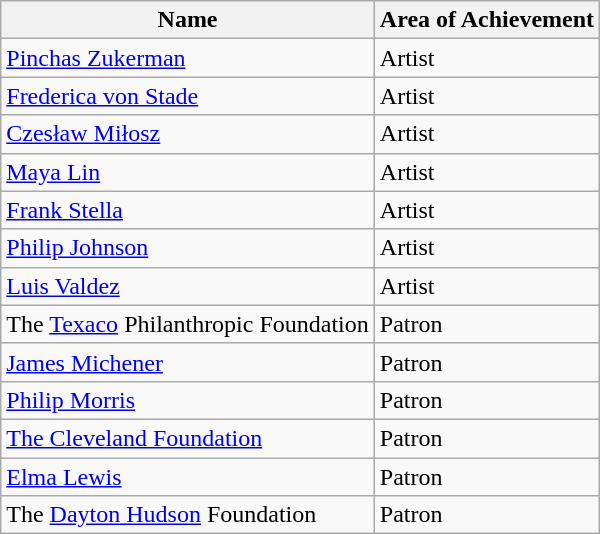<table class="wikitable sortable">
<tr>
<th>Name</th>
<th>Area of Achievement</th>
</tr>
<tr>
<td data-sort-value="Zukerman, Pinchas"><a href='#'>Pinchas Zukerman</a></td>
<td>Artist</td>
</tr>
<tr>
<td data-sort-value="von Stade, Frederica"><a href='#'>Frederica von Stade</a></td>
<td>Artist</td>
</tr>
<tr>
<td data-sort-value="Miłosz, Czesław"><a href='#'>Czesław Miłosz</a></td>
<td>Artist</td>
</tr>
<tr>
<td data-sort-value="Lin, Maya"><a href='#'>Maya Lin</a></td>
<td>Artist</td>
</tr>
<tr>
<td data-sort-value="Stella, Frank"><a href='#'>Frank Stella</a></td>
<td>Artist</td>
</tr>
<tr>
<td data-sort-value="Johnson, Philip"><a href='#'>Philip Johnson</a></td>
<td>Artist</td>
</tr>
<tr>
<td data-sort-value="Valdez, Luis"><a href='#'>Luis Valdez</a></td>
<td>Artist</td>
</tr>
<tr>
<td data-sort-value="Texaco Philanthropic Foundation, The">The <a href='#'>Texaco</a> Philanthropic Foundation</td>
<td>Patron</td>
</tr>
<tr>
<td data-sort-value="Michener, James"><a href='#'>James Michener</a></td>
<td>Patron</td>
</tr>
<tr>
<td data-sort-value="Philip Morris"><a href='#'>Philip Morris</a></td>
<td>Patron</td>
</tr>
<tr>
<td data-sort-value="Cleveland Foundation, The"><a href='#'>The Cleveland Foundation</a></td>
<td>Patron</td>
</tr>
<tr>
<td data-sort-value="Lewis, Elma"><a href='#'>Elma Lewis</a></td>
<td>Patron</td>
</tr>
<tr>
<td data-sort-value="Dayton Hudson Foundation, The">The <a href='#'>Dayton Hudson</a> Foundation</td>
<td>Patron</td>
</tr>
</table>
